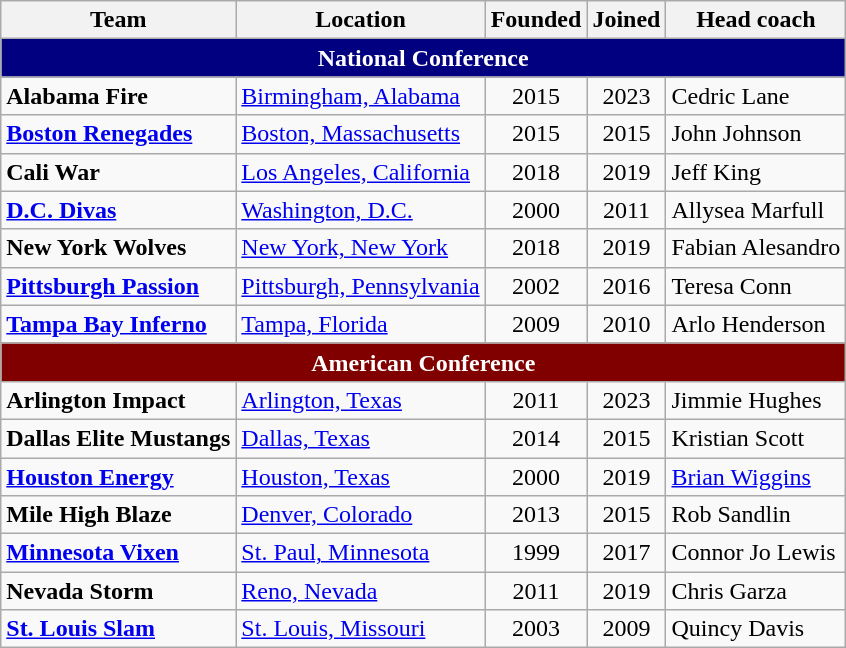<table class="wikitable sortable" style="text-align:left">
<tr>
<th>Team</th>
<th>Location</th>
<th>Founded</th>
<th>Joined</th>
<th>Head coach</th>
</tr>
<tr>
<th colspan=7 style="color:#FFFFFF; background-color:#000080">National Conference</th>
</tr>
<tr>
<td><strong>Alabama Fire</strong></td>
<td><a href='#'>Birmingham, Alabama</a></td>
<td align=center>2015</td>
<td align=center>2023</td>
<td>Cedric Lane</td>
</tr>
<tr>
<td><strong><a href='#'>Boston Renegades</a></strong></td>
<td><a href='#'>Boston, Massachusetts</a></td>
<td align=center>2015</td>
<td align=center>2015</td>
<td>John Johnson</td>
</tr>
<tr>
<td><strong>Cali War</strong></td>
<td><a href='#'>Los Angeles, California</a></td>
<td align=center>2018</td>
<td align=center>2019</td>
<td>Jeff King</td>
</tr>
<tr>
<td><strong><a href='#'>D.C. Divas</a></strong></td>
<td><a href='#'>Washington, D.C.</a></td>
<td align=center>2000</td>
<td align=center>2011</td>
<td>Allysea Marfull</td>
</tr>
<tr>
<td><strong>New York Wolves</strong></td>
<td><a href='#'>New York, New York</a></td>
<td align=center>2018</td>
<td align=center>2019</td>
<td>Fabian Alesandro</td>
</tr>
<tr>
<td><strong><a href='#'>Pittsburgh Passion</a></strong></td>
<td><a href='#'>Pittsburgh, Pennsylvania</a></td>
<td align=center>2002</td>
<td align=center>2016</td>
<td>Teresa Conn</td>
</tr>
<tr>
<td><strong><a href='#'>Tampa Bay Inferno</a></strong></td>
<td><a href='#'>Tampa, Florida</a></td>
<td align=center>2009</td>
<td align=center>2010</td>
<td>Arlo Henderson</td>
</tr>
<tr>
<th colspan=7 style="color:#FFFFFF; background-color:#800000">American Conference</th>
</tr>
<tr>
<td><strong>Arlington Impact</strong></td>
<td><a href='#'>Arlington, Texas</a></td>
<td align=center>2011</td>
<td align=center>2023</td>
<td>Jimmie Hughes</td>
</tr>
<tr>
<td><strong>Dallas Elite Mustangs</strong></td>
<td><a href='#'>Dallas, Texas</a></td>
<td align=center>2014</td>
<td align=center>2015</td>
<td>Kristian Scott</td>
</tr>
<tr>
<td><strong><a href='#'>Houston Energy</a></strong></td>
<td><a href='#'>Houston, Texas</a></td>
<td align=center>2000</td>
<td align=center>2019</td>
<td><a href='#'>Brian Wiggins</a></td>
</tr>
<tr>
<td><strong>Mile High Blaze</strong></td>
<td><a href='#'>Denver, Colorado</a></td>
<td align=center>2013</td>
<td align=center>2015</td>
<td>Rob Sandlin</td>
</tr>
<tr>
<td><strong><a href='#'>Minnesota Vixen</a></strong></td>
<td><a href='#'>St. Paul, Minnesota</a></td>
<td align=center>1999</td>
<td align=center>2017</td>
<td>Connor Jo Lewis</td>
</tr>
<tr>
<td><strong>Nevada Storm</strong></td>
<td><a href='#'>Reno, Nevada</a></td>
<td align=center>2011</td>
<td align=center>2019</td>
<td>Chris Garza</td>
</tr>
<tr>
<td><strong><a href='#'>St. Louis Slam</a></strong></td>
<td><a href='#'>St. Louis, Missouri</a></td>
<td align=center>2003</td>
<td align=center>2009</td>
<td>Quincy Davis</td>
</tr>
</table>
